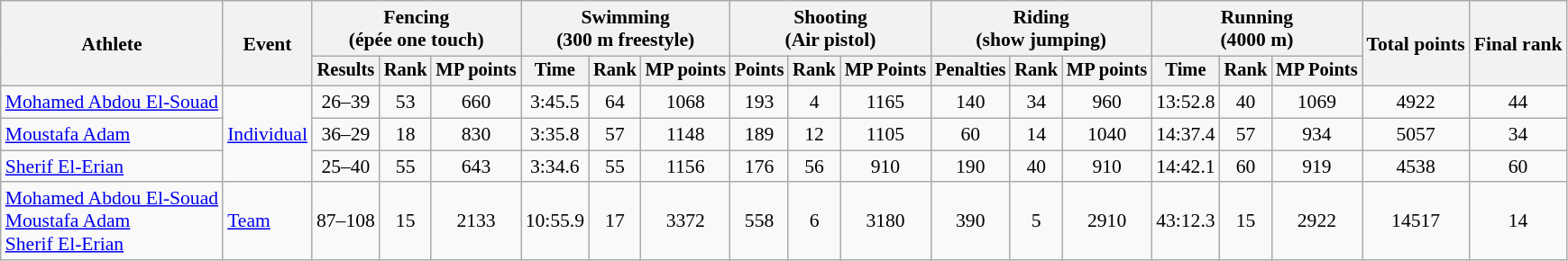<table class="wikitable" style="font-size:90%">
<tr>
<th rowspan="2">Athlete</th>
<th rowspan="2">Event</th>
<th colspan=3>Fencing<br><span>(épée one touch)</span></th>
<th colspan=3>Swimming<br><span>(300 m freestyle)</span></th>
<th colspan=3>Shooting<br><span>(Air pistol)</span></th>
<th colspan=3>Riding<br><span>(show jumping)</span></th>
<th colspan=3>Running<br><span>(4000 m)</span></th>
<th rowspan=2>Total points</th>
<th rowspan=2>Final rank</th>
</tr>
<tr style="font-size:95%">
<th>Results</th>
<th>Rank</th>
<th>MP points</th>
<th>Time</th>
<th>Rank</th>
<th>MP points</th>
<th>Points</th>
<th>Rank</th>
<th>MP Points</th>
<th>Penalties</th>
<th>Rank</th>
<th>MP points</th>
<th>Time</th>
<th>Rank</th>
<th>MP Points</th>
</tr>
<tr align=center>
<td align=left><a href='#'>Mohamed Abdou El-Souad</a></td>
<td align=left rowspan=3><a href='#'>Individual</a></td>
<td>26–39</td>
<td>53</td>
<td>660</td>
<td>3:45.5</td>
<td>64</td>
<td>1068</td>
<td>193</td>
<td>4</td>
<td>1165</td>
<td>140</td>
<td>34</td>
<td>960</td>
<td>13:52.8</td>
<td>40</td>
<td>1069</td>
<td>4922</td>
<td>44</td>
</tr>
<tr align=center>
<td align=left><a href='#'>Moustafa Adam</a></td>
<td>36–29</td>
<td>18</td>
<td>830</td>
<td>3:35.8</td>
<td>57</td>
<td>1148</td>
<td>189</td>
<td>12</td>
<td>1105</td>
<td>60</td>
<td>14</td>
<td>1040</td>
<td>14:37.4</td>
<td>57</td>
<td>934</td>
<td>5057</td>
<td>34</td>
</tr>
<tr align=center>
<td align=left><a href='#'>Sherif El-Erian</a></td>
<td>25–40</td>
<td>55</td>
<td>643</td>
<td>3:34.6</td>
<td>55</td>
<td>1156</td>
<td>176</td>
<td>56</td>
<td>910</td>
<td>190</td>
<td>40</td>
<td>910</td>
<td>14:42.1</td>
<td>60</td>
<td>919</td>
<td>4538</td>
<td>60</td>
</tr>
<tr align=center>
<td align=left><a href='#'>Mohamed Abdou El-Souad</a><br><a href='#'>Moustafa Adam</a><br><a href='#'>Sherif El-Erian</a></td>
<td align=left><a href='#'>Team</a></td>
<td>87–108</td>
<td>15</td>
<td>2133</td>
<td>10:55.9</td>
<td>17</td>
<td>3372</td>
<td>558</td>
<td>6</td>
<td>3180</td>
<td>390</td>
<td>5</td>
<td>2910</td>
<td>43:12.3</td>
<td>15</td>
<td>2922</td>
<td>14517</td>
<td>14</td>
</tr>
</table>
